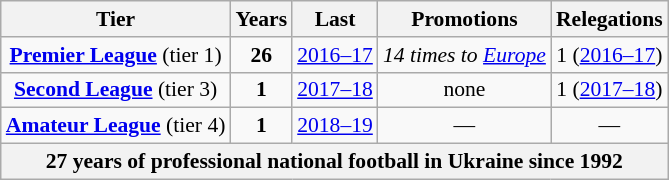<table class="wikitable sortable" style="font-size:90%; text-align: center;">
<tr>
<th>Tier</th>
<th>Years</th>
<th>Last</th>
<th>Promotions</th>
<th>Relegations</th>
</tr>
<tr>
<td align=center><strong><a href='#'>Premier League</a></strong> (tier 1)</td>
<td><strong>26</strong></td>
<td><a href='#'>2016–17</a></td>
<td><em>14 times to <a href='#'>Europe</a></em></td>
<td> 1 (<a href='#'>2016–17</a>)</td>
</tr>
<tr>
<td align=center><strong><a href='#'>Second League</a></strong> (tier 3)</td>
<td><strong>1</strong></td>
<td><a href='#'>2017–18</a></td>
<td>none</td>
<td> 1 (<a href='#'>2017–18</a>)</td>
</tr>
<tr>
<td align=center><strong><a href='#'>Amateur League</a></strong> (tier 4)</td>
<td><strong>1</strong></td>
<td><a href='#'>2018–19</a></td>
<td>—</td>
<td>—</td>
</tr>
<tr>
<th colspan=5>27 years of professional national football in Ukraine since 1992</th>
</tr>
</table>
